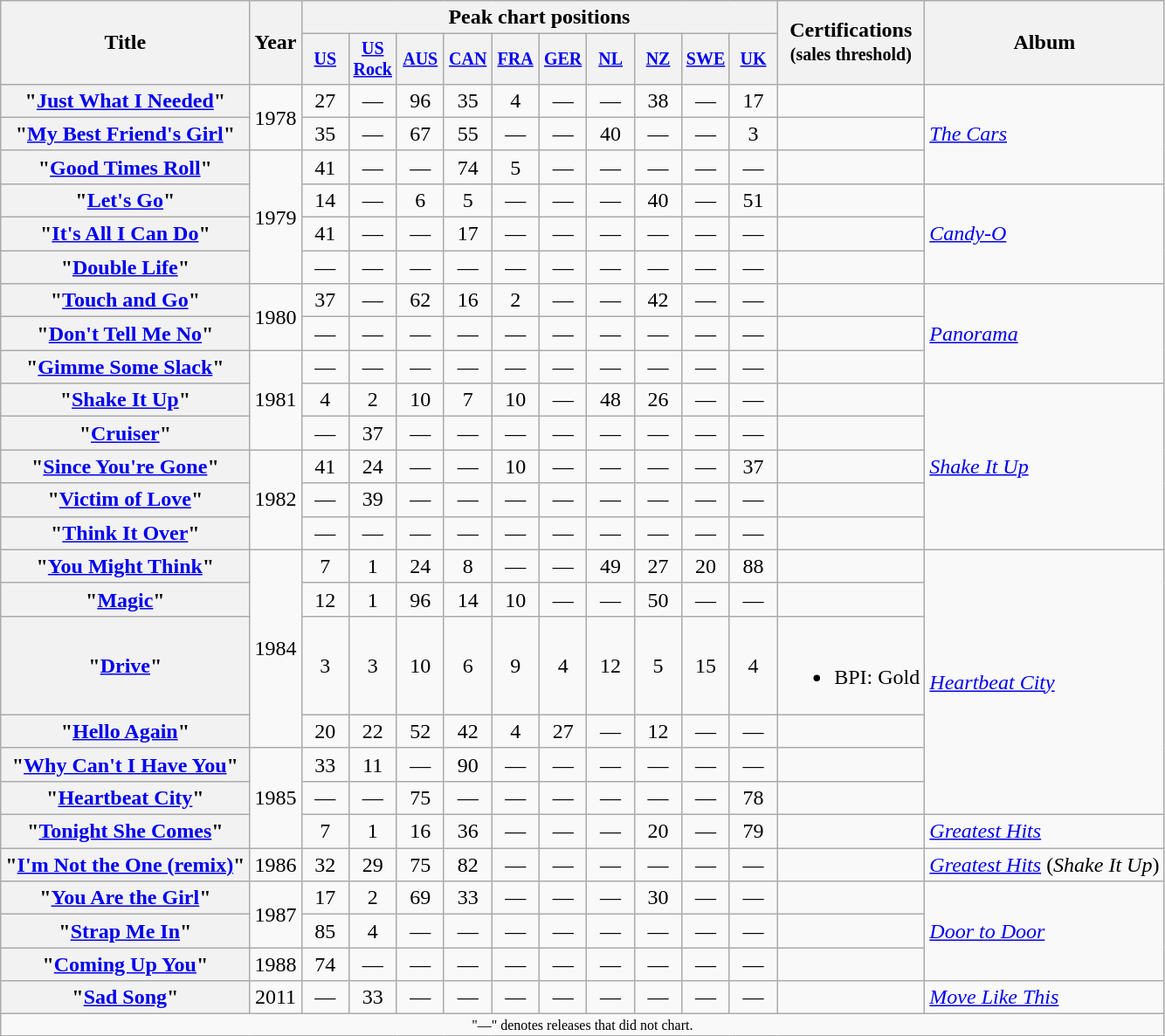<table class="wikitable plainrowheaders" style="text-align:center">
<tr>
<th scope="col" rowspan="2">Title</th>
<th scope="col" rowspan="2">Year</th>
<th colspan="10" scope="col">Peak chart positions</th>
<th scope="col" rowspan="2">Certifications<br><small>(sales threshold)</small></th>
<th scope="col" rowspan="2">Album</th>
</tr>
<tr style="font-size:smaller;">
<th style="width:30px;"><a href='#'>US</a><br></th>
<th style="width:30px;"><a href='#'>US Rock</a><br></th>
<th style="width:30px;"><a href='#'>AUS</a><br></th>
<th style="width:30px;"><a href='#'>CAN</a><br></th>
<th style="width:30px;"><a href='#'>FRA</a><br></th>
<th style="width:30px;"><a href='#'>GER</a><br></th>
<th style="width:30px;"><a href='#'>NL</a><br></th>
<th style="width:30px;"><a href='#'>NZ</a><br></th>
<th style="width:30px;"><a href='#'>SWE</a><br></th>
<th style="width:30px;"><a href='#'>UK</a><br></th>
</tr>
<tr>
<th scope="row">"<a href='#'>Just What I Needed</a>"</th>
<td rowspan="2">1978</td>
<td>27</td>
<td>—</td>
<td>96</td>
<td>35</td>
<td>4</td>
<td>—</td>
<td>—</td>
<td>38</td>
<td>—</td>
<td>17</td>
<td></td>
<td style="text-align:left;" rowspan="3"><em><a href='#'>The Cars</a></em></td>
</tr>
<tr>
<th scope="row">"<a href='#'>My Best Friend's Girl</a>"</th>
<td>35</td>
<td>—</td>
<td>67</td>
<td>55</td>
<td>—</td>
<td>—</td>
<td>40</td>
<td>—</td>
<td>—</td>
<td>3</td>
<td></td>
</tr>
<tr>
<th scope="row">"<a href='#'>Good Times Roll</a>"</th>
<td rowspan="4">1979</td>
<td>41</td>
<td>—</td>
<td>—</td>
<td>74</td>
<td>5</td>
<td>—</td>
<td>—</td>
<td>—</td>
<td>—</td>
<td>—</td>
<td></td>
</tr>
<tr>
<th scope="row">"<a href='#'>Let's Go</a>"</th>
<td>14</td>
<td>—</td>
<td>6</td>
<td>5</td>
<td>—</td>
<td>—</td>
<td>—</td>
<td>40</td>
<td>—</td>
<td>51</td>
<td></td>
<td style="text-align:left;" rowspan="3"><em><a href='#'>Candy-O</a></em></td>
</tr>
<tr>
<th scope="row">"<a href='#'>It's All I Can Do</a>"</th>
<td>41</td>
<td>—</td>
<td>—</td>
<td>17</td>
<td>—</td>
<td>—</td>
<td>—</td>
<td>—</td>
<td>—</td>
<td>—</td>
<td></td>
</tr>
<tr>
<th scope="row">"<a href='#'>Double Life</a>"</th>
<td>—</td>
<td>—</td>
<td>—</td>
<td>—</td>
<td>—</td>
<td>—</td>
<td>—</td>
<td>—</td>
<td>—</td>
<td>—</td>
<td></td>
</tr>
<tr>
<th scope="row">"<a href='#'>Touch and Go</a>"</th>
<td rowspan="2">1980</td>
<td>37</td>
<td>—</td>
<td>62</td>
<td>16</td>
<td>2</td>
<td>—</td>
<td>—</td>
<td>42</td>
<td>—</td>
<td>—</td>
<td></td>
<td style="text-align:left;" rowspan="3"><em><a href='#'>Panorama</a></em></td>
</tr>
<tr>
<th scope="row">"<a href='#'>Don't Tell Me No</a>"</th>
<td>—</td>
<td>—</td>
<td>—</td>
<td>—</td>
<td>—</td>
<td>—</td>
<td>—</td>
<td>—</td>
<td>—</td>
<td>—</td>
<td></td>
</tr>
<tr>
<th scope="row">"<a href='#'>Gimme Some Slack</a>"</th>
<td rowspan="3">1981</td>
<td>—</td>
<td>—</td>
<td>—</td>
<td>—</td>
<td>—</td>
<td>—</td>
<td>—</td>
<td>—</td>
<td>—</td>
<td>—</td>
<td></td>
</tr>
<tr>
<th scope="row">"<a href='#'>Shake It Up</a>"</th>
<td>4</td>
<td>2</td>
<td>10</td>
<td>7</td>
<td>10</td>
<td>—</td>
<td>48</td>
<td>26</td>
<td>—</td>
<td>—</td>
<td></td>
<td style="text-align:left;" rowspan="5"><em><a href='#'>Shake It Up</a></em></td>
</tr>
<tr>
<th scope="row">"<a href='#'>Cruiser</a>"</th>
<td>—</td>
<td>37</td>
<td>—</td>
<td>—</td>
<td>—</td>
<td>—</td>
<td>—</td>
<td>—</td>
<td>—</td>
<td>—</td>
<td></td>
</tr>
<tr>
<th scope="row">"<a href='#'>Since You're Gone</a>"</th>
<td rowspan="3">1982</td>
<td>41</td>
<td>24</td>
<td>—</td>
<td>—</td>
<td>10</td>
<td>—</td>
<td>—</td>
<td>—</td>
<td>—</td>
<td>37</td>
<td></td>
</tr>
<tr>
<th scope="row">"<a href='#'>Victim of Love</a>"</th>
<td>—</td>
<td>39</td>
<td>—</td>
<td>—</td>
<td>—</td>
<td>—</td>
<td>—</td>
<td>—</td>
<td>—</td>
<td>—</td>
<td></td>
</tr>
<tr>
<th scope="row">"<a href='#'>Think It Over</a>"</th>
<td>—</td>
<td>—</td>
<td>—</td>
<td>—</td>
<td>—</td>
<td>—</td>
<td>—</td>
<td>—</td>
<td>—</td>
<td>—</td>
<td></td>
</tr>
<tr>
<th scope="row">"<a href='#'>You Might Think</a>"</th>
<td rowspan="4">1984</td>
<td>7</td>
<td>1</td>
<td>24</td>
<td>8</td>
<td>—</td>
<td>—</td>
<td>49</td>
<td>27</td>
<td>20</td>
<td>88</td>
<td></td>
<td style="text-align:left;" rowspan="6"><em><a href='#'>Heartbeat City</a></em></td>
</tr>
<tr>
<th scope="row">"<a href='#'>Magic</a>"</th>
<td>12</td>
<td>1</td>
<td>96</td>
<td>14</td>
<td>10</td>
<td>—</td>
<td>—</td>
<td>50</td>
<td>—</td>
<td>—</td>
<td></td>
</tr>
<tr>
<th scope="row">"<a href='#'>Drive</a>"</th>
<td>3</td>
<td>3</td>
<td>10</td>
<td>6</td>
<td>9</td>
<td>4</td>
<td>12</td>
<td>5</td>
<td>15</td>
<td>4 </td>
<td><br><ul><li>BPI: Gold</li></ul></td>
</tr>
<tr>
<th scope="row">"<a href='#'>Hello Again</a>"</th>
<td>20</td>
<td>22</td>
<td>52</td>
<td>42</td>
<td>4</td>
<td>27</td>
<td>—</td>
<td>12</td>
<td>—</td>
<td>—</td>
<td></td>
</tr>
<tr>
<th scope="row">"<a href='#'>Why Can't I Have You</a>"</th>
<td rowspan="3">1985</td>
<td>33</td>
<td>11</td>
<td>—</td>
<td>90</td>
<td>—</td>
<td>—</td>
<td>—</td>
<td>—</td>
<td>—</td>
<td>—</td>
<td></td>
</tr>
<tr>
<th scope="row">"<a href='#'>Heartbeat City</a>"</th>
<td>—</td>
<td>—</td>
<td>75</td>
<td>—</td>
<td>—</td>
<td>—</td>
<td>—</td>
<td>—</td>
<td>—</td>
<td>78</td>
<td></td>
</tr>
<tr>
<th scope="row">"<a href='#'>Tonight She Comes</a>"</th>
<td>7</td>
<td>1</td>
<td>16</td>
<td>36</td>
<td>—</td>
<td>—</td>
<td>—</td>
<td>20</td>
<td>—</td>
<td>79</td>
<td></td>
<td style="text-align:left;"><em><a href='#'>Greatest Hits</a></em></td>
</tr>
<tr>
<th scope="row">"<a href='#'>I'm Not the One (remix)</a>"</th>
<td>1986</td>
<td>32</td>
<td>29</td>
<td>75</td>
<td>82</td>
<td>—</td>
<td>—</td>
<td>—</td>
<td>—</td>
<td>—</td>
<td>—</td>
<td></td>
<td style="text-align:left;"><em><a href='#'>Greatest Hits</a></em> (<em>Shake It Up</em>)</td>
</tr>
<tr>
<th scope="row">"<a href='#'>You Are the Girl</a>"</th>
<td rowspan="2">1987</td>
<td>17</td>
<td>2</td>
<td>69</td>
<td>33</td>
<td>—</td>
<td>—</td>
<td>—</td>
<td>30</td>
<td>—</td>
<td>—</td>
<td></td>
<td style="text-align:left;" rowspan="3"><em><a href='#'>Door to Door</a></em></td>
</tr>
<tr>
<th scope="row">"<a href='#'>Strap Me In</a>"</th>
<td>85</td>
<td>4</td>
<td>—</td>
<td>—</td>
<td>—</td>
<td>—</td>
<td>—</td>
<td>—</td>
<td>—</td>
<td>—</td>
<td></td>
</tr>
<tr>
<th scope="row">"<a href='#'>Coming Up You</a>"</th>
<td>1988</td>
<td>74</td>
<td>—</td>
<td>—</td>
<td>—</td>
<td>—</td>
<td>—</td>
<td>—</td>
<td>—</td>
<td>—</td>
<td>—</td>
<td></td>
</tr>
<tr>
<th scope="row">"<a href='#'>Sad Song</a>"</th>
<td>2011</td>
<td>—</td>
<td>33</td>
<td>—</td>
<td>—</td>
<td>—</td>
<td>—</td>
<td>—</td>
<td>—</td>
<td>—</td>
<td>—</td>
<td></td>
<td style="text-align:left;"><em><a href='#'>Move Like This</a></em></td>
</tr>
<tr>
<td colspan="14" style="font-size:8pt">"—" denotes releases that did not chart.</td>
</tr>
</table>
